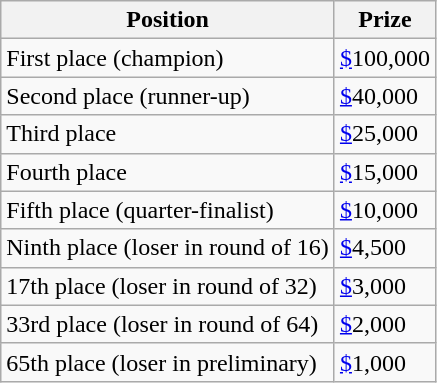<table class="wikitable">
<tr>
<th>Position</th>
<th>Prize</th>
</tr>
<tr>
<td>First place (champion)</td>
<td><a href='#'>$</a>100,000</td>
</tr>
<tr>
<td>Second place (runner-up)</td>
<td><a href='#'>$</a>40,000</td>
</tr>
<tr>
<td>Third place</td>
<td><a href='#'>$</a>25,000</td>
</tr>
<tr>
<td>Fourth place</td>
<td><a href='#'>$</a>15,000</td>
</tr>
<tr>
<td>Fifth place (quarter-finalist)</td>
<td><a href='#'>$</a>10,000</td>
</tr>
<tr>
<td>Ninth place (loser in round of 16)</td>
<td><a href='#'>$</a>4,500</td>
</tr>
<tr>
<td>17th place (loser in round of 32)</td>
<td><a href='#'>$</a>3,000</td>
</tr>
<tr>
<td>33rd place (loser in round of 64)</td>
<td><a href='#'>$</a>2,000</td>
</tr>
<tr>
<td>65th place (loser in preliminary)</td>
<td><a href='#'>$</a>1,000</td>
</tr>
</table>
